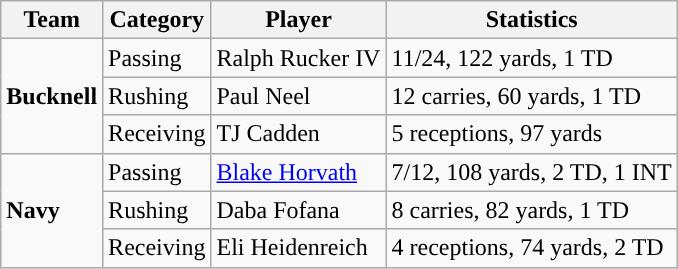<table class="wikitable" style="float: right;">
<tr>
<th>Team</th>
<th>Category</th>
<th>Player</th>
<th>Statistics</th>
</tr>
<tr>
<td rowspan=3><strong>Bucknell</strong></td>
<td>Passing</td>
<td>Ralph Rucker IV</td>
<td>11/24, 122 yards, 1 TD</td>
</tr>
<tr>
<td>Rushing</td>
<td>Paul Neel</td>
<td>12 carries, 60 yards, 1 TD</td>
</tr>
<tr>
<td>Receiving</td>
<td>TJ Cadden</td>
<td>5 receptions, 97 yards</td>
</tr>
<tr>
<td rowspan=3><strong>Navy</strong></td>
<td>Passing</td>
<td><a href='#'>Blake Horvath</a></td>
<td>7/12, 108 yards, 2 TD, 1 INT</td>
</tr>
<tr>
<td>Rushing</td>
<td>Daba Fofana</td>
<td>8 carries, 82 yards, 1 TD</td>
</tr>
<tr>
<td>Receiving</td>
<td>Eli Heidenreich</td>
<td>4 receptions, 74 yards, 2 TD</td>
</tr>
</table>
